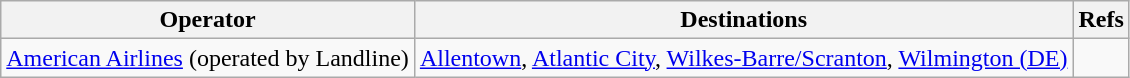<table class="wikitable">
<tr>
<th> Operator</th>
<th>Destinations</th>
<th>Refs</th>
</tr>
<tr>
<td><a href='#'>American Airlines</a> (operated by Landline)</td>
<td><a href='#'>Allentown</a>, <a href='#'>Atlantic City</a>, <a href='#'>Wilkes-Barre/Scranton</a>, <a href='#'>Wilmington (DE)</a></td>
<td></td>
</tr>
</table>
